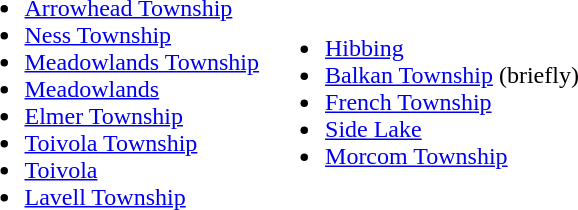<table>
<tr>
<td><br><ul><li><a href='#'>Arrowhead Township</a></li><li><a href='#'>Ness Township</a></li><li><a href='#'>Meadowlands Township</a></li><li><a href='#'>Meadowlands</a></li><li><a href='#'>Elmer Township</a></li><li><a href='#'>Toivola Township</a></li><li><a href='#'>Toivola</a></li><li><a href='#'>Lavell Township</a></li></ul></td>
<td><br><ul><li><a href='#'>Hibbing</a></li><li><a href='#'>Balkan Township</a> (briefly)</li><li><a href='#'>French Township</a></li><li><a href='#'>Side Lake</a></li><li><a href='#'>Morcom Township</a></li></ul></td>
</tr>
</table>
